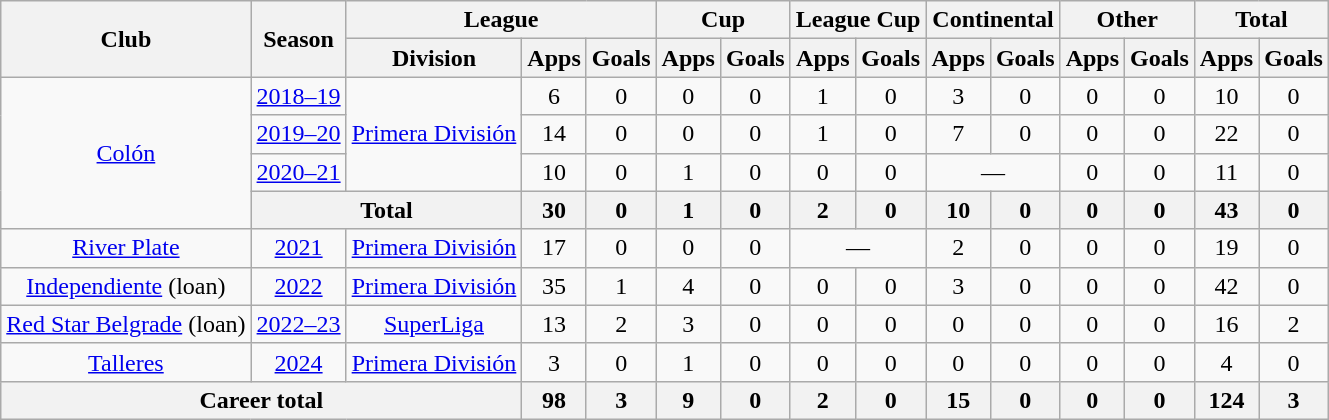<table class="wikitable" style="text-align:center">
<tr>
<th rowspan="2">Club</th>
<th rowspan="2">Season</th>
<th colspan="3">League</th>
<th colspan="2">Cup</th>
<th colspan="2">League Cup</th>
<th colspan="2">Continental</th>
<th colspan="2">Other</th>
<th colspan="2">Total</th>
</tr>
<tr>
<th>Division</th>
<th>Apps</th>
<th>Goals</th>
<th>Apps</th>
<th>Goals</th>
<th>Apps</th>
<th>Goals</th>
<th>Apps</th>
<th>Goals</th>
<th>Apps</th>
<th>Goals</th>
<th>Apps</th>
<th>Goals</th>
</tr>
<tr>
<td rowspan="4"><a href='#'>Colón</a></td>
<td><a href='#'>2018–19</a></td>
<td rowspan="3"><a href='#'>Primera División</a></td>
<td>6</td>
<td>0</td>
<td>0</td>
<td>0</td>
<td>1</td>
<td>0</td>
<td>3</td>
<td>0</td>
<td>0</td>
<td>0</td>
<td>10</td>
<td>0</td>
</tr>
<tr>
<td><a href='#'>2019–20</a></td>
<td>14</td>
<td>0</td>
<td>0</td>
<td>0</td>
<td>1</td>
<td>0</td>
<td>7</td>
<td>0</td>
<td>0</td>
<td>0</td>
<td>22</td>
<td>0</td>
</tr>
<tr>
<td><a href='#'>2020–21</a></td>
<td>10</td>
<td>0</td>
<td>1</td>
<td>0</td>
<td>0</td>
<td>0</td>
<td colspan="2">—</td>
<td>0</td>
<td>0</td>
<td>11</td>
<td>0</td>
</tr>
<tr>
<th colspan="2">Total</th>
<th>30</th>
<th>0</th>
<th>1</th>
<th>0</th>
<th>2</th>
<th>0</th>
<th>10</th>
<th>0</th>
<th>0</th>
<th>0</th>
<th>43</th>
<th>0</th>
</tr>
<tr>
<td rowspan="1"><a href='#'>River Plate</a></td>
<td><a href='#'>2021</a></td>
<td rowspan="1"><a href='#'>Primera División</a></td>
<td>17</td>
<td>0</td>
<td>0</td>
<td>0</td>
<td colspan="2">—</td>
<td>2</td>
<td>0</td>
<td>0</td>
<td>0</td>
<td>19</td>
<td>0</td>
</tr>
<tr>
<td rowspan="1"><a href='#'>Independiente</a> (loan)</td>
<td><a href='#'>2022</a></td>
<td rowspan="1"><a href='#'>Primera División</a></td>
<td>35</td>
<td>1</td>
<td>4</td>
<td>0</td>
<td>0</td>
<td>0</td>
<td>3</td>
<td>0</td>
<td>0</td>
<td>0</td>
<td>42</td>
<td>0</td>
</tr>
<tr>
<td rowspan="1"><a href='#'>Red Star Belgrade</a> (loan)</td>
<td><a href='#'>2022–23</a></td>
<td rowspan="1"><a href='#'>SuperLiga</a></td>
<td>13</td>
<td>2</td>
<td>3</td>
<td>0</td>
<td>0</td>
<td>0</td>
<td>0</td>
<td>0</td>
<td>0</td>
<td>0</td>
<td>16</td>
<td>2</td>
</tr>
<tr>
<td rowspan="1"><a href='#'>Talleres</a></td>
<td><a href='#'>2024</a></td>
<td rowspan="1"><a href='#'>Primera División</a></td>
<td>3</td>
<td>0</td>
<td>1</td>
<td>0</td>
<td>0</td>
<td>0</td>
<td>0</td>
<td>0</td>
<td>0</td>
<td>0</td>
<td>4</td>
<td>0</td>
</tr>
<tr>
<th colspan="3">Career total</th>
<th>98</th>
<th>3</th>
<th>9</th>
<th>0</th>
<th>2</th>
<th>0</th>
<th>15</th>
<th>0</th>
<th>0</th>
<th>0</th>
<th>124</th>
<th>3</th>
</tr>
</table>
